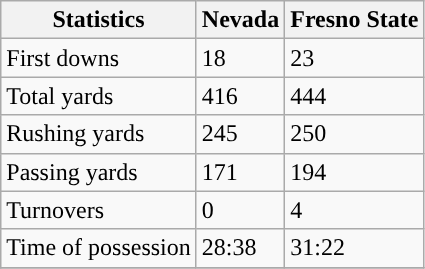<table class="wikitable">
<tr>
<th>Statistics</th>
<th>Nevada</th>
<th>Fresno State</th>
</tr>
<tr>
<td>First downs</td>
<td>18</td>
<td>23</td>
</tr>
<tr>
<td>Total yards</td>
<td>416</td>
<td>444</td>
</tr>
<tr>
<td>Rushing yards</td>
<td>245</td>
<td>250</td>
</tr>
<tr>
<td>Passing yards</td>
<td>171</td>
<td>194</td>
</tr>
<tr>
<td>Turnovers</td>
<td>0</td>
<td>4</td>
</tr>
<tr>
<td>Time of possession</td>
<td>28:38</td>
<td>31:22</td>
</tr>
<tr>
</tr>
</table>
